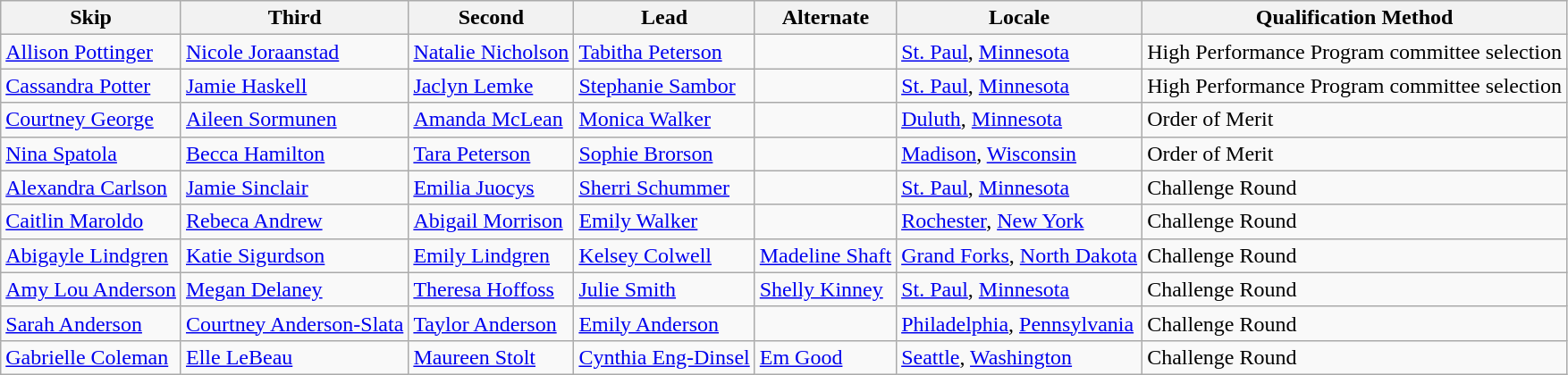<table class="wikitable sortable">
<tr>
<th>Skip</th>
<th>Third</th>
<th>Second</th>
<th>Lead</th>
<th>Alternate</th>
<th>Locale</th>
<th>Qualification Method</th>
</tr>
<tr>
<td><a href='#'>Allison Pottinger</a></td>
<td><a href='#'>Nicole Joraanstad</a></td>
<td><a href='#'>Natalie Nicholson</a></td>
<td><a href='#'>Tabitha Peterson</a></td>
<td></td>
<td> <a href='#'>St. Paul</a>, <a href='#'>Minnesota</a></td>
<td>High Performance Program committee selection</td>
</tr>
<tr>
<td><a href='#'>Cassandra Potter</a></td>
<td><a href='#'>Jamie Haskell</a></td>
<td><a href='#'>Jaclyn Lemke</a></td>
<td><a href='#'>Stephanie Sambor</a></td>
<td></td>
<td> <a href='#'>St. Paul</a>, <a href='#'>Minnesota</a></td>
<td>High Performance Program committee selection</td>
</tr>
<tr>
<td><a href='#'>Courtney George</a></td>
<td><a href='#'>Aileen Sormunen</a></td>
<td><a href='#'>Amanda McLean</a></td>
<td><a href='#'>Monica Walker</a></td>
<td></td>
<td> <a href='#'>Duluth</a>, <a href='#'>Minnesota</a></td>
<td>Order of Merit</td>
</tr>
<tr>
<td><a href='#'>Nina Spatola</a></td>
<td><a href='#'>Becca Hamilton</a></td>
<td><a href='#'>Tara Peterson</a></td>
<td><a href='#'>Sophie Brorson</a></td>
<td></td>
<td> <a href='#'>Madison</a>, <a href='#'>Wisconsin</a></td>
<td>Order of Merit</td>
</tr>
<tr>
<td><a href='#'>Alexandra Carlson</a></td>
<td><a href='#'>Jamie Sinclair</a></td>
<td><a href='#'>Emilia Juocys</a></td>
<td><a href='#'>Sherri Schummer</a></td>
<td></td>
<td> <a href='#'>St. Paul</a>, <a href='#'>Minnesota</a></td>
<td>Challenge Round</td>
</tr>
<tr>
<td><a href='#'>Caitlin Maroldo</a></td>
<td><a href='#'>Rebeca Andrew</a></td>
<td><a href='#'>Abigail Morrison</a></td>
<td><a href='#'>Emily Walker</a></td>
<td></td>
<td> <a href='#'>Rochester</a>, <a href='#'>New York</a></td>
<td>Challenge Round</td>
</tr>
<tr>
<td><a href='#'>Abigayle Lindgren</a></td>
<td><a href='#'>Katie Sigurdson</a></td>
<td><a href='#'>Emily Lindgren</a></td>
<td><a href='#'>Kelsey Colwell</a></td>
<td><a href='#'>Madeline Shaft</a></td>
<td> <a href='#'>Grand Forks</a>, <a href='#'>North Dakota</a></td>
<td>Challenge Round</td>
</tr>
<tr>
<td><a href='#'>Amy Lou Anderson</a></td>
<td><a href='#'>Megan Delaney</a></td>
<td><a href='#'>Theresa Hoffoss</a></td>
<td><a href='#'>Julie Smith</a></td>
<td><a href='#'>Shelly Kinney</a></td>
<td> <a href='#'>St. Paul</a>, <a href='#'>Minnesota</a></td>
<td>Challenge Round</td>
</tr>
<tr>
<td><a href='#'>Sarah Anderson</a></td>
<td><a href='#'>Courtney Anderson-Slata</a></td>
<td><a href='#'>Taylor Anderson</a></td>
<td><a href='#'>Emily Anderson</a></td>
<td></td>
<td> <a href='#'>Philadelphia</a>, <a href='#'>Pennsylvania</a></td>
<td>Challenge Round</td>
</tr>
<tr>
<td><a href='#'>Gabrielle Coleman</a></td>
<td><a href='#'>Elle LeBeau</a></td>
<td><a href='#'>Maureen Stolt</a></td>
<td><a href='#'>Cynthia Eng-Dinsel</a></td>
<td><a href='#'>Em Good</a></td>
<td> <a href='#'>Seattle</a>, <a href='#'>Washington</a></td>
<td>Challenge Round</td>
</tr>
</table>
